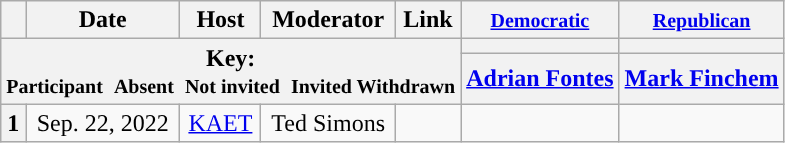<table class="wikitable" style="text-align:center;">
<tr>
<th scope="col"></th>
<th scope="col">Date</th>
<th scope="col">Host</th>
<th scope="col">Moderator</th>
<th scope="col">Link</th>
<th scope="col"><small><a href='#'>Democratic</a></small></th>
<th scope="col"><small><a href='#'>Republican</a></small></th>
</tr>
<tr>
<th colspan="5" rowspan="2">Key:<br> <small>Participant </small>  <small>Absent </small>  <small>Not invited </small>  <small>Invited  Withdrawn</small></th>
<th scope="col" style="background:"></th>
<th scope="col" style="background:"></th>
</tr>
<tr>
<th scope="col"><a href='#'>Adrian Fontes</a></th>
<th scope="col"><a href='#'>Mark Finchem</a></th>
</tr>
<tr>
<th>1</th>
<td style="white-space:nowrap;">Sep. 22, 2022</td>
<td style="white-space:nowrap;"><a href='#'>KAET</a></td>
<td style="white-space:nowrap;">Ted Simons</td>
<td style="white-space:nowrap;"></td>
<td></td>
<td></td>
</tr>
</table>
